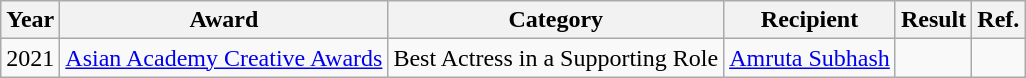<table class="wikitable sortable">
<tr>
<th>Year</th>
<th>Award</th>
<th>Category</th>
<th>Recipient</th>
<th>Result</th>
<th>Ref.</th>
</tr>
<tr>
<td>2021</td>
<td><a href='#'>Asian Academy Creative Awards</a></td>
<td>Best Actress in a Supporting Role</td>
<td><a href='#'>Amruta Subhash</a></td>
<td></td>
<td></td>
</tr>
</table>
